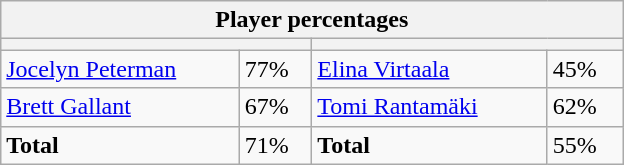<table class="wikitable">
<tr>
<th colspan=4 width=400>Player percentages</th>
</tr>
<tr>
<th colspan=2 width=200 style="white-space:nowrap;"></th>
<th colspan=2 width=200 style="white-space:nowrap;"></th>
</tr>
<tr>
<td><a href='#'>Jocelyn Peterman</a></td>
<td>77%</td>
<td><a href='#'>Elina Virtaala</a></td>
<td>45%</td>
</tr>
<tr>
<td><a href='#'>Brett Gallant</a></td>
<td>67%</td>
<td><a href='#'>Tomi Rantamäki</a></td>
<td>62%</td>
</tr>
<tr>
<td><strong>Total</strong></td>
<td>71%</td>
<td><strong>Total</strong></td>
<td>55%</td>
</tr>
</table>
